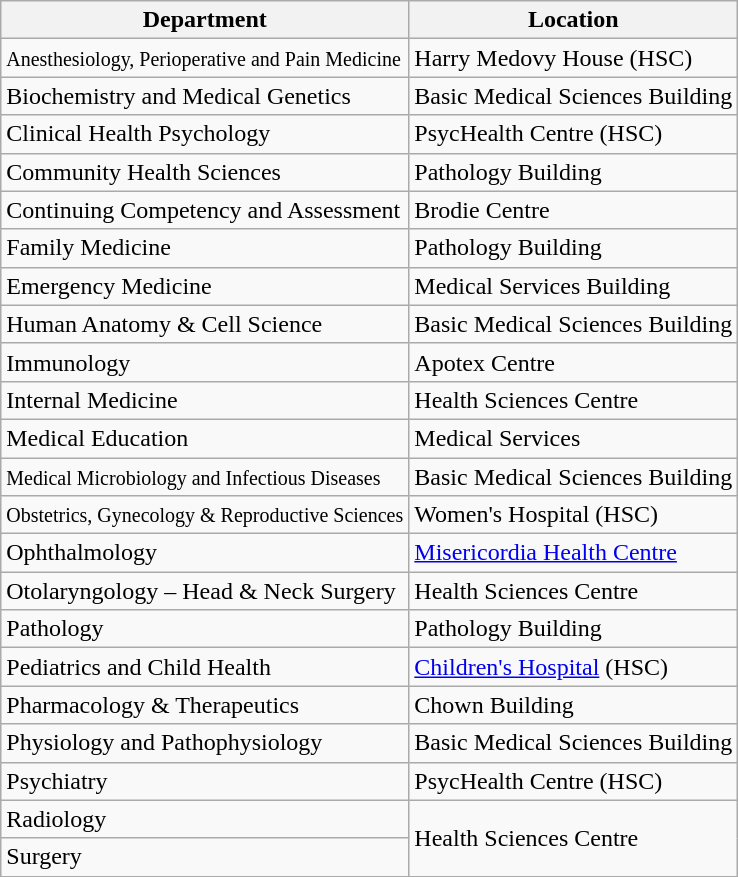<table class="wikitable">
<tr>
<th>Department</th>
<th>Location</th>
</tr>
<tr>
<td><small>Anesthesiology, Perioperative and Pain Medicine</small></td>
<td>Harry Medovy House (HSC)</td>
</tr>
<tr>
<td>Biochemistry and Medical Genetics</td>
<td>Basic Medical Sciences Building</td>
</tr>
<tr>
<td>Clinical Health Psychology</td>
<td>PsycHealth Centre (HSC)</td>
</tr>
<tr>
<td>Community Health Sciences</td>
<td>Pathology Building</td>
</tr>
<tr>
<td>Continuing Competency and Assessment</td>
<td>Brodie Centre</td>
</tr>
<tr>
<td>Family Medicine</td>
<td>Pathology Building</td>
</tr>
<tr>
<td>Emergency Medicine</td>
<td>Medical Services Building</td>
</tr>
<tr>
<td>Human Anatomy & Cell Science</td>
<td>Basic Medical Sciences Building</td>
</tr>
<tr>
<td>Immunology</td>
<td>Apotex Centre</td>
</tr>
<tr>
<td>Internal Medicine</td>
<td>Health Sciences Centre</td>
</tr>
<tr>
<td>Medical Education</td>
<td>Medical Services</td>
</tr>
<tr>
<td><small>Medical Microbiology and Infectious Diseases</small></td>
<td>Basic Medical Sciences Building</td>
</tr>
<tr>
<td><small>Obstetrics, Gynecology & Reproductive Sciences</small></td>
<td>Women's Hospital (HSC)</td>
</tr>
<tr>
<td>Ophthalmology</td>
<td><a href='#'>Misericordia Health Centre</a></td>
</tr>
<tr>
<td>Otolaryngology – Head & Neck Surgery</td>
<td>Health Sciences Centre</td>
</tr>
<tr>
<td>Pathology</td>
<td>Pathology Building</td>
</tr>
<tr>
<td>Pediatrics and Child Health</td>
<td><a href='#'>Children's Hospital</a> (HSC)</td>
</tr>
<tr>
<td>Pharmacology & Therapeutics</td>
<td>Chown Building</td>
</tr>
<tr>
<td>Physiology and Pathophysiology</td>
<td>Basic Medical Sciences Building</td>
</tr>
<tr>
<td>Psychiatry</td>
<td>PsycHealth Centre (HSC)</td>
</tr>
<tr>
<td>Radiology</td>
<td rowspan="2">Health Sciences Centre</td>
</tr>
<tr>
<td>Surgery</td>
</tr>
</table>
